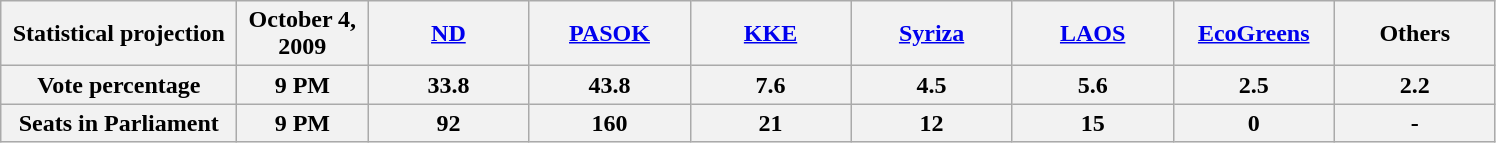<table class="wikitable">
<tr>
<th style="width:150px">Statistical projection</th>
<th style="width:80px">October 4, 2009</th>
<th style="width:100px"><a href='#'>ND</a></th>
<th style="width:100px"><a href='#'>PASOK</a></th>
<th style="width:100px"><a href='#'>KKE</a></th>
<th style="width:100px"><a href='#'>Syriza</a></th>
<th style="width:100px"><a href='#'>LAOS</a></th>
<th style="width:100px"><a href='#'>EcoGreens</a></th>
<th style="width:100px">Others</th>
</tr>
<tr>
<th style="width:150px">Vote percentage</th>
<th style="width:80px">9 PM</th>
<th style="width:100px">33.8</th>
<th style="width:100px">43.8</th>
<th style="width:100px">7.6</th>
<th style="width:100px">4.5</th>
<th style="width:100px">5.6</th>
<th style="width:100px">2.5</th>
<th style="width:100px">2.2</th>
</tr>
<tr>
<th style="width:150px">Seats in Parliament</th>
<th style="width:80px">9 PM</th>
<th style="width:100px">92</th>
<th style="width:100px">160</th>
<th style="width:100px">21</th>
<th style="width:100px">12</th>
<th style="width:100px">15</th>
<th style="width:100px">0</th>
<th style="width:100px">-</th>
</tr>
</table>
